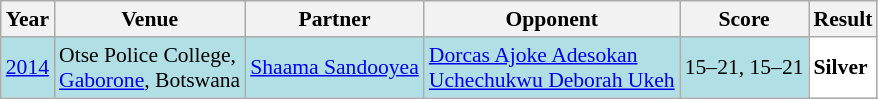<table class="sortable wikitable" style="font-size: 90%;">
<tr>
<th>Year</th>
<th>Venue</th>
<th>Partner</th>
<th>Opponent</th>
<th>Score</th>
<th>Result</th>
</tr>
<tr style="background:#B0E0E6">
<td align="center"><a href='#'>2014</a></td>
<td align="left">Otse Police College,<br><a href='#'>Gaborone</a>, Botswana</td>
<td align="left"> <a href='#'>Shaama Sandooyea</a></td>
<td align="left"> <a href='#'>Dorcas Ajoke Adesokan</a><br> <a href='#'>Uchechukwu Deborah Ukeh</a></td>
<td align="left">15–21, 15–21</td>
<td style="text-align:left; background:white"> <strong>Silver</strong></td>
</tr>
</table>
